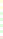<table style="font-size: 85%">
<tr>
<td style="background:#ffd;"></td>
</tr>
<tr>
<td style="background:#ffd;"></td>
</tr>
<tr>
<td style="background:#dfd;"></td>
</tr>
<tr>
<td style="background:#dfd;"></td>
</tr>
<tr>
<td style="background:#dfd;"></td>
</tr>
<tr>
<td style="background:#dfd;"></td>
</tr>
<tr>
<td style="background:#fdd;"></td>
</tr>
</table>
